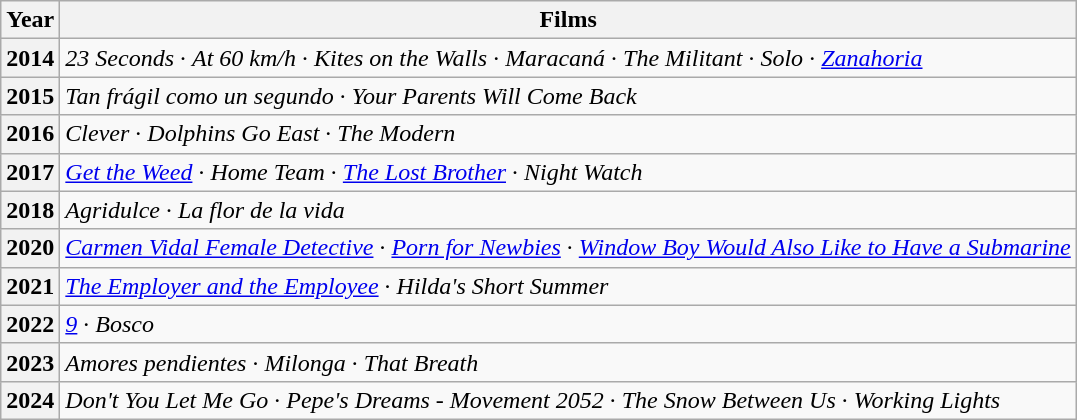<table class="wikitable">
<tr>
<th>Year</th>
<th>Films</th>
</tr>
<tr>
<th>2014</th>
<td><em>23 Seconds</em> · <em>At 60 km/h</em> · <em>Kites on the Walls</em> · <em>Maracaná</em> · <em>The Militant</em> · <em>Solo</em> · <em><a href='#'>Zanahoria</a></em></td>
</tr>
<tr>
<th>2015</th>
<td><em>Tan frágil como un segundo</em> · <em>Your Parents Will Come Back</em></td>
</tr>
<tr>
<th>2016</th>
<td><em>Clever</em> · <em>Dolphins Go East</em> · <em>The Modern</em></td>
</tr>
<tr>
<th>2017</th>
<td><em><a href='#'>Get the Weed</a></em> · <em>Home Team</em> · <em><a href='#'>The Lost Brother</a></em> · <em>Night Watch</em></td>
</tr>
<tr>
<th>2018</th>
<td><em>Agridulce</em> · <em>La flor de la vida</em></td>
</tr>
<tr>
<th>2020</th>
<td><em><a href='#'>Carmen Vidal Female Detective</a></em> · <em><a href='#'>Porn for Newbies</a></em> · <em><a href='#'>Window Boy Would Also Like to Have a Submarine</a></em></td>
</tr>
<tr>
<th>2021</th>
<td><em><a href='#'>The Employer and the Employee</a></em> · <em>Hilda's Short Summer</em></td>
</tr>
<tr>
<th>2022</th>
<td><em><a href='#'>9</a></em> · <em>Bosco</em></td>
</tr>
<tr>
<th>2023</th>
<td><em>Amores pendientes</em> · <em>Milonga</em> · <em>That Breath</em></td>
</tr>
<tr>
<th>2024</th>
<td><em>Don't You Let Me Go</em> · <em>Pepe's Dreams - Movement 2052</em> · <em>The Snow Between Us</em> · <em>Working Lights</em></td>
</tr>
</table>
